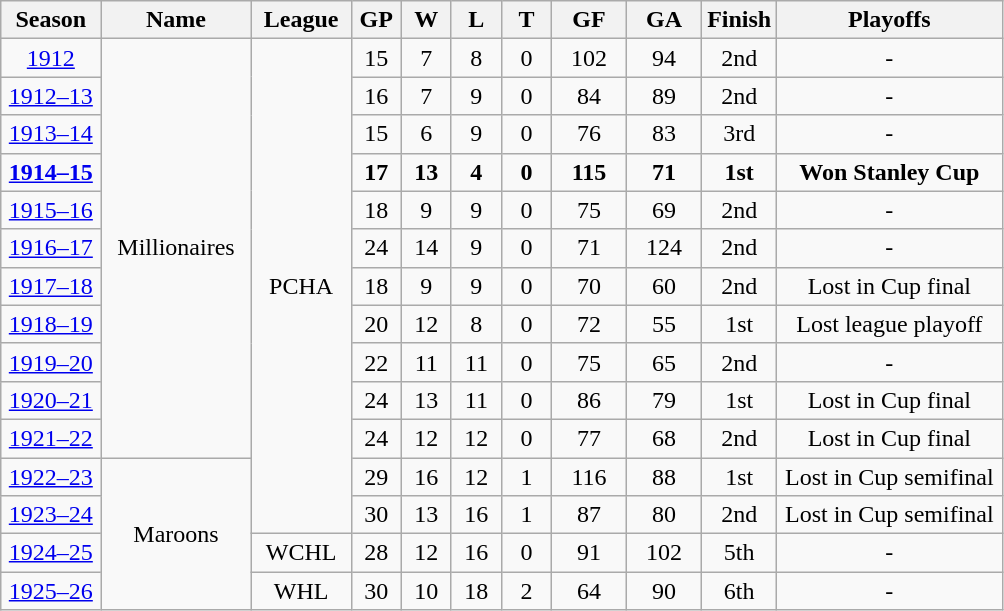<table class="wikitable">
<tr>
<th bgcolor="#DDDDFF" width="10%">Season</th>
<th bgcolor="#DDDDFF" width="15%">Name</th>
<th bgcolor="#DDDDFF" width="10%">League</th>
<th bgcolor="#DDDDFF" width="5%">GP</th>
<th bgcolor="#DDDDFF" width="5%">W</th>
<th bgcolor="#DDDDFF" width="5%">L</th>
<th bgcolor="#DDDDFF" width="5%">T</th>
<th bgcolor="#DDDDFF" width="7.5%">GF</th>
<th bgcolor="#DDDDFF" width="7.5%">GA</th>
<th bgcolor="#DDDDFF" width="7.5%">Finish</th>
<th bgcolor="#DDDDFF" width="22.5%">Playoffs</th>
</tr>
<tr align="center">
<td><a href='#'>1912</a></td>
<td rowspan="11">Millionaires</td>
<td rowspan="13">PCHA</td>
<td>15</td>
<td>7</td>
<td>8</td>
<td>0</td>
<td>102</td>
<td>94</td>
<td>2nd</td>
<td>-</td>
</tr>
<tr align="center">
<td><a href='#'>1912–13</a></td>
<td>16</td>
<td>7</td>
<td>9</td>
<td>0</td>
<td>84</td>
<td>89</td>
<td>2nd</td>
<td>-</td>
</tr>
<tr align="center">
<td><a href='#'>1913–14</a></td>
<td>15</td>
<td>6</td>
<td>9</td>
<td>0</td>
<td>76</td>
<td>83</td>
<td>3rd</td>
<td>-</td>
</tr>
<tr align="center" style="font-weight:bold">
<td><a href='#'>1914–15</a></td>
<td>17</td>
<td>13</td>
<td>4</td>
<td>0</td>
<td>115</td>
<td>71</td>
<td>1st</td>
<td>Won Stanley Cup</td>
</tr>
<tr align="center">
<td><a href='#'>1915–16</a></td>
<td>18</td>
<td>9</td>
<td>9</td>
<td>0</td>
<td>75</td>
<td>69</td>
<td>2nd</td>
<td>-</td>
</tr>
<tr align="center">
<td><a href='#'>1916–17</a></td>
<td>24</td>
<td>14</td>
<td>9</td>
<td>0</td>
<td>71</td>
<td>124</td>
<td>2nd</td>
<td>-</td>
</tr>
<tr align="center">
<td><a href='#'>1917–18</a></td>
<td>18</td>
<td>9</td>
<td>9</td>
<td>0</td>
<td>70</td>
<td>60</td>
<td>2nd</td>
<td>Lost in Cup final</td>
</tr>
<tr align="center">
<td><a href='#'>1918–19</a></td>
<td>20</td>
<td>12</td>
<td>8</td>
<td>0</td>
<td>72</td>
<td>55</td>
<td>1st</td>
<td>Lost league playoff</td>
</tr>
<tr align="center">
<td><a href='#'>1919–20</a></td>
<td>22</td>
<td>11</td>
<td>11</td>
<td>0</td>
<td>75</td>
<td>65</td>
<td>2nd</td>
<td>-</td>
</tr>
<tr align="center">
<td><a href='#'>1920–21</a></td>
<td>24</td>
<td>13</td>
<td>11</td>
<td>0</td>
<td>86</td>
<td>79</td>
<td>1st</td>
<td>Lost in Cup final</td>
</tr>
<tr align="center">
<td><a href='#'>1921–22</a></td>
<td>24</td>
<td>12</td>
<td>12</td>
<td>0</td>
<td>77</td>
<td>68</td>
<td>2nd</td>
<td>Lost in Cup final</td>
</tr>
<tr align="center">
<td><a href='#'>1922–23</a></td>
<td rowspan="4">Maroons</td>
<td>29</td>
<td>16</td>
<td>12</td>
<td>1</td>
<td>116</td>
<td>88</td>
<td>1st</td>
<td>Lost in Cup semifinal</td>
</tr>
<tr align="center">
<td><a href='#'>1923–24</a></td>
<td>30</td>
<td>13</td>
<td>16</td>
<td>1</td>
<td>87</td>
<td>80</td>
<td>2nd</td>
<td>Lost in Cup semifinal</td>
</tr>
<tr align="center">
<td><a href='#'>1924–25</a></td>
<td>WCHL</td>
<td>28</td>
<td>12</td>
<td>16</td>
<td>0</td>
<td>91</td>
<td>102</td>
<td>5th</td>
<td>-</td>
</tr>
<tr align="center">
<td><a href='#'>1925–26</a></td>
<td>WHL</td>
<td>30</td>
<td>10</td>
<td>18</td>
<td>2</td>
<td>64</td>
<td>90</td>
<td>6th</td>
<td>-</td>
</tr>
</table>
